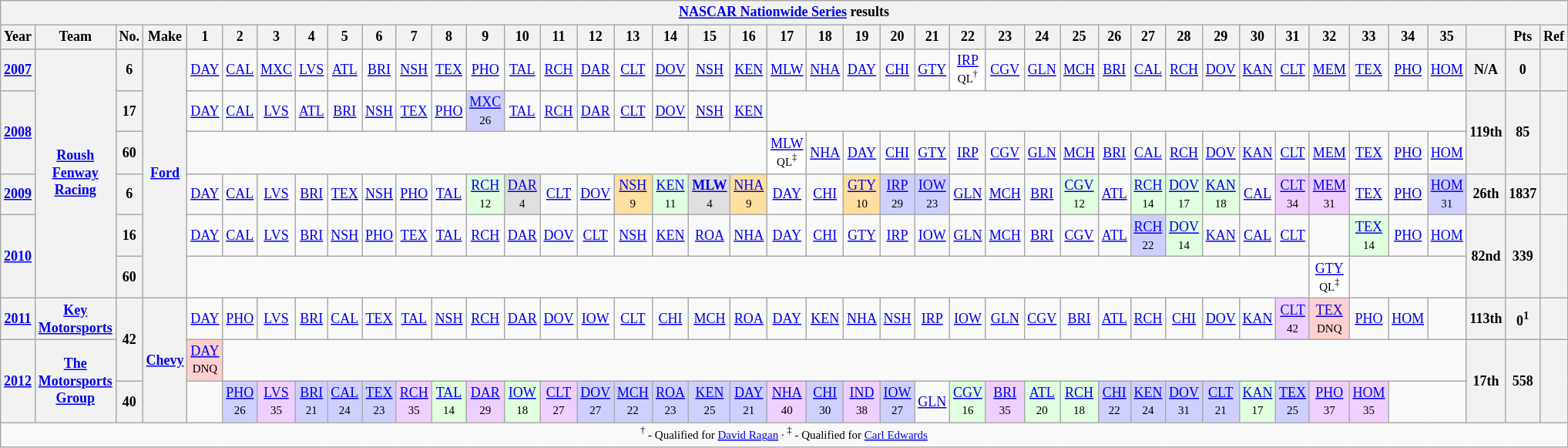<table class="wikitable" style="text-align:center; font-size:75%">
<tr>
<th colspan=42><a href='#'>NASCAR Nationwide Series</a> results</th>
</tr>
<tr>
<th>Year</th>
<th>Team</th>
<th>No.</th>
<th>Make</th>
<th>1</th>
<th>2</th>
<th>3</th>
<th>4</th>
<th>5</th>
<th>6</th>
<th>7</th>
<th>8</th>
<th>9</th>
<th>10</th>
<th>11</th>
<th>12</th>
<th>13</th>
<th>14</th>
<th>15</th>
<th>16</th>
<th>17</th>
<th>18</th>
<th>19</th>
<th>20</th>
<th>21</th>
<th>22</th>
<th>23</th>
<th>24</th>
<th>25</th>
<th>26</th>
<th>27</th>
<th>28</th>
<th>29</th>
<th>30</th>
<th>31</th>
<th>32</th>
<th>33</th>
<th>34</th>
<th>35</th>
<th></th>
<th>Pts</th>
<th>Ref</th>
</tr>
<tr>
<th><a href='#'>2007</a></th>
<th rowspan=6><a href='#'>Roush Fenway Racing</a></th>
<th>6</th>
<th rowspan=6><a href='#'>Ford</a></th>
<td><a href='#'>DAY</a></td>
<td><a href='#'>CAL</a></td>
<td><a href='#'>MXC</a></td>
<td><a href='#'>LVS</a></td>
<td><a href='#'>ATL</a></td>
<td><a href='#'>BRI</a></td>
<td><a href='#'>NSH</a></td>
<td><a href='#'>TEX</a></td>
<td><a href='#'>PHO</a></td>
<td><a href='#'>TAL</a></td>
<td><a href='#'>RCH</a></td>
<td><a href='#'>DAR</a></td>
<td><a href='#'>CLT</a></td>
<td><a href='#'>DOV</a></td>
<td><a href='#'>NSH</a></td>
<td><a href='#'>KEN</a></td>
<td><a href='#'>MLW</a></td>
<td><a href='#'>NHA</a></td>
<td><a href='#'>DAY</a></td>
<td><a href='#'>CHI</a></td>
<td><a href='#'>GTY</a></td>
<td style="background:#FFFFFF;"><a href='#'>IRP</a><br><small>QL<sup>†</sup></small></td>
<td><a href='#'>CGV</a></td>
<td><a href='#'>GLN</a></td>
<td><a href='#'>MCH</a></td>
<td><a href='#'>BRI</a></td>
<td><a href='#'>CAL</a></td>
<td><a href='#'>RCH</a></td>
<td><a href='#'>DOV</a></td>
<td><a href='#'>KAN</a></td>
<td><a href='#'>CLT</a></td>
<td><a href='#'>MEM</a></td>
<td><a href='#'>TEX</a></td>
<td><a href='#'>PHO</a></td>
<td><a href='#'>HOM</a></td>
<th>N/A</th>
<th>0</th>
<th></th>
</tr>
<tr>
<th rowspan=2><a href='#'>2008</a></th>
<th>17</th>
<td><a href='#'>DAY</a></td>
<td><a href='#'>CAL</a></td>
<td><a href='#'>LVS</a></td>
<td><a href='#'>ATL</a></td>
<td><a href='#'>BRI</a></td>
<td><a href='#'>NSH</a></td>
<td><a href='#'>TEX</a></td>
<td><a href='#'>PHO</a></td>
<td style="background:#CFCFFF;"><a href='#'>MXC</a><br><small>26</small></td>
<td><a href='#'>TAL</a></td>
<td><a href='#'>RCH</a></td>
<td><a href='#'>DAR</a></td>
<td><a href='#'>CLT</a></td>
<td><a href='#'>DOV</a></td>
<td><a href='#'>NSH</a></td>
<td><a href='#'>KEN</a></td>
<td colspan=19></td>
<th rowspan=2>119th</th>
<th rowspan=2>85</th>
<th rowspan=2></th>
</tr>
<tr>
<th>60</th>
<td colspan=16></td>
<td style="background:#FFFFFF;"><a href='#'>MLW</a><br><small>QL<sup>‡</sup></small></td>
<td><a href='#'>NHA</a></td>
<td><a href='#'>DAY</a></td>
<td><a href='#'>CHI</a></td>
<td><a href='#'>GTY</a></td>
<td><a href='#'>IRP</a></td>
<td><a href='#'>CGV</a></td>
<td><a href='#'>GLN</a></td>
<td><a href='#'>MCH</a></td>
<td><a href='#'>BRI</a></td>
<td><a href='#'>CAL</a></td>
<td><a href='#'>RCH</a></td>
<td><a href='#'>DOV</a></td>
<td><a href='#'>KAN</a></td>
<td><a href='#'>CLT</a></td>
<td><a href='#'>MEM</a></td>
<td><a href='#'>TEX</a></td>
<td><a href='#'>PHO</a></td>
<td><a href='#'>HOM</a></td>
</tr>
<tr>
<th><a href='#'>2009</a></th>
<th>6</th>
<td><a href='#'>DAY</a></td>
<td><a href='#'>CAL</a></td>
<td><a href='#'>LVS</a></td>
<td><a href='#'>BRI</a></td>
<td><a href='#'>TEX</a></td>
<td><a href='#'>NSH</a></td>
<td><a href='#'>PHO</a></td>
<td><a href='#'>TAL</a></td>
<td style="background:#DFFFDF;"><a href='#'>RCH</a><br><small>12</small></td>
<td style="background:#DFDFDF;"><a href='#'>DAR</a><br><small>4</small></td>
<td><a href='#'>CLT</a></td>
<td><a href='#'>DOV</a></td>
<td style="background:#FFDF9F;"><a href='#'>NSH</a><br><small>9</small></td>
<td style="background:#DFFFDF;"><a href='#'>KEN</a><br><small>11</small></td>
<td style="background:#DFDFDF;"><strong><a href='#'>MLW</a></strong><br><small>4</small></td>
<td style="background:#FFDF9F;"><a href='#'>NHA</a><br><small>9</small></td>
<td><a href='#'>DAY</a></td>
<td><a href='#'>CHI</a></td>
<td style="background:#FFDF9F;"><a href='#'>GTY</a><br><small>10</small></td>
<td style="background:#CFCFFF;"><a href='#'>IRP</a><br><small>29</small></td>
<td style="background:#CFCFFF;"><a href='#'>IOW</a><br><small>23</small></td>
<td><a href='#'>GLN</a></td>
<td><a href='#'>MCH</a></td>
<td><a href='#'>BRI</a></td>
<td style="background:#DFFFDF;"><a href='#'>CGV</a><br><small>12</small></td>
<td><a href='#'>ATL</a></td>
<td style="background:#DFFFDF;"><a href='#'>RCH</a><br><small>14</small></td>
<td style="background:#DFFFDF;"><a href='#'>DOV</a><br><small>17</small></td>
<td style="background:#DFFFDF;"><a href='#'>KAN</a><br><small>18</small></td>
<td><a href='#'>CAL</a></td>
<td style="background:#EFCFFF;"><a href='#'>CLT</a><br><small>34</small></td>
<td style="background:#EFCFFF;"><a href='#'>MEM</a><br><small>31</small></td>
<td><a href='#'>TEX</a></td>
<td><a href='#'>PHO</a></td>
<td style="background:#CFCFFF;"><a href='#'>HOM</a><br><small>31</small></td>
<th>26th</th>
<th>1837</th>
<th></th>
</tr>
<tr>
<th rowspan=2><a href='#'>2010</a></th>
<th>16</th>
<td><a href='#'>DAY</a></td>
<td><a href='#'>CAL</a></td>
<td><a href='#'>LVS</a></td>
<td><a href='#'>BRI</a></td>
<td><a href='#'>NSH</a></td>
<td><a href='#'>PHO</a></td>
<td><a href='#'>TEX</a></td>
<td><a href='#'>TAL</a></td>
<td><a href='#'>RCH</a></td>
<td><a href='#'>DAR</a></td>
<td><a href='#'>DOV</a></td>
<td><a href='#'>CLT</a></td>
<td><a href='#'>NSH</a></td>
<td><a href='#'>KEN</a></td>
<td><a href='#'>ROA</a></td>
<td><a href='#'>NHA</a></td>
<td><a href='#'>DAY</a></td>
<td><a href='#'>CHI</a></td>
<td><a href='#'>GTY</a></td>
<td><a href='#'>IRP</a></td>
<td><a href='#'>IOW</a></td>
<td><a href='#'>GLN</a></td>
<td><a href='#'>MCH</a></td>
<td><a href='#'>BRI</a></td>
<td><a href='#'>CGV</a></td>
<td><a href='#'>ATL</a></td>
<td style="background:#CFCFFF;"><a href='#'>RCH</a><br><small>22</small></td>
<td style="background:#DFFFDF;"><a href='#'>DOV</a><br><small>14</small></td>
<td><a href='#'>KAN</a></td>
<td><a href='#'>CAL</a></td>
<td><a href='#'>CLT</a></td>
<td></td>
<td style="background:#DFFFDF;"><a href='#'>TEX</a><br><small>14</small></td>
<td><a href='#'>PHO</a></td>
<td><a href='#'>HOM</a></td>
<th rowspan=2>82nd</th>
<th rowspan=2>339</th>
<th rowspan=2></th>
</tr>
<tr>
<th>60</th>
<td colspan=31></td>
<td style="background:#FFFFFF;"><a href='#'>GTY</a><br><small>QL<sup>‡</sup></small></td>
<td colspan=3></td>
</tr>
<tr>
<th><a href='#'>2011</a></th>
<th><a href='#'>Key Motorsports</a></th>
<th rowspan=2>42</th>
<th rowspan=3><a href='#'>Chevy</a></th>
<td><a href='#'>DAY</a></td>
<td><a href='#'>PHO</a></td>
<td><a href='#'>LVS</a></td>
<td><a href='#'>BRI</a></td>
<td><a href='#'>CAL</a></td>
<td><a href='#'>TEX</a></td>
<td><a href='#'>TAL</a></td>
<td><a href='#'>NSH</a></td>
<td><a href='#'>RCH</a></td>
<td><a href='#'>DAR</a></td>
<td><a href='#'>DOV</a></td>
<td><a href='#'>IOW</a></td>
<td><a href='#'>CLT</a></td>
<td><a href='#'>CHI</a></td>
<td><a href='#'>MCH</a></td>
<td><a href='#'>ROA</a></td>
<td><a href='#'>DAY</a></td>
<td><a href='#'>KEN</a></td>
<td><a href='#'>NHA</a></td>
<td><a href='#'>NSH</a></td>
<td><a href='#'>IRP</a></td>
<td><a href='#'>IOW</a></td>
<td><a href='#'>GLN</a></td>
<td><a href='#'>CGV</a></td>
<td><a href='#'>BRI</a></td>
<td><a href='#'>ATL</a></td>
<td><a href='#'>RCH</a></td>
<td><a href='#'>CHI</a></td>
<td><a href='#'>DOV</a></td>
<td><a href='#'>KAN</a></td>
<td style="background:#EFCFFF;"><a href='#'>CLT</a><br><small>42</small></td>
<td style="background:#FFCFCF;"><a href='#'>TEX</a><br><small>DNQ</small></td>
<td><a href='#'>PHO</a></td>
<td><a href='#'>HOM</a></td>
<td></td>
<th>113th</th>
<th>0<sup>1</sup></th>
<th></th>
</tr>
<tr>
<th rowspan=2><a href='#'>2012</a></th>
<th rowspan=2><a href='#'>The Motorsports Group</a></th>
<td style="background:#FFCFCF;"><a href='#'>DAY</a><br><small>DNQ</small></td>
<td colspan=34></td>
<th rowspan=2>17th</th>
<th rowspan=2>558</th>
<th rowspan=2></th>
</tr>
<tr>
<th>40</th>
<td></td>
<td style="background:#CFCFFF;"><a href='#'>PHO</a><br><small>26</small></td>
<td style="background:#EFCFFF;"><a href='#'>LVS</a><br><small>35</small></td>
<td style="background:#CFCFFF;"><a href='#'>BRI</a><br><small>21</small></td>
<td style="background:#CFCFFF;"><a href='#'>CAL</a><br><small>24</small></td>
<td style="background:#CFCFFF;"><a href='#'>TEX</a><br><small>23</small></td>
<td style="background:#EFCFFF;"><a href='#'>RCH</a><br><small>35</small></td>
<td style="background:#DFFFDF;"><a href='#'>TAL</a><br><small>14</small></td>
<td style="background:#EFCFFF;"><a href='#'>DAR</a><br><small>29</small></td>
<td style="background:#DFFFDF;"><a href='#'>IOW</a><br><small>18</small></td>
<td style="background:#EFCFFF;"><a href='#'>CLT</a><br><small>27</small></td>
<td style="background:#CFCFFF;"><a href='#'>DOV</a><br><small>27</small></td>
<td style="background:#CFCFFF;"><a href='#'>MCH</a><br><small>22</small></td>
<td style="background:#CFCFFF;"><a href='#'>ROA</a><br><small>23</small></td>
<td style="background:#CFCFFF;"><a href='#'>KEN</a><br><small>25</small></td>
<td style="background:#CFCFFF;"><a href='#'>DAY</a><br><small>21</small></td>
<td style="background:#EFCFFF;"><a href='#'>NHA</a><br><small>40</small></td>
<td style="background:#CFCFFF;"><a href='#'>CHI</a><br><small>30</small></td>
<td style="background:#EFCFFF;"><a href='#'>IND</a><br><small>38</small></td>
<td style="background:#CFCFFF;"><a href='#'>IOW</a><br><small>27</small></td>
<td><a href='#'>GLN</a></td>
<td style="background:#DFFFDF;"><a href='#'>CGV</a><br><small>16</small></td>
<td style="background:#EFCFFF;"><a href='#'>BRI</a><br><small>35</small></td>
<td style="background:#DFFFDF;"><a href='#'>ATL</a><br><small>20</small></td>
<td style="background:#DFFFDF;"><a href='#'>RCH</a><br><small>18</small></td>
<td style="background:#CFCFFF;"><a href='#'>CHI</a><br><small>22</small></td>
<td style="background:#CFCFFF;"><a href='#'>KEN</a><br><small>24</small></td>
<td style="background:#CFCFFF;"><a href='#'>DOV</a><br><small>31</small></td>
<td style="background:#CFCFFF;"><a href='#'>CLT</a><br><small>21</small></td>
<td style="background:#DFFFDF;"><a href='#'>KAN</a><br><small>17</small></td>
<td style="background:#CFCFFF;"><a href='#'>TEX</a><br><small>25</small></td>
<td style="background:#EFCFFF;"><a href='#'>PHO</a><br><small>37</small></td>
<td style="background:#EFCFFF;"><a href='#'>HOM</a><br><small>35</small></td>
<td colspan=2></td>
</tr>
<tr>
<td colspan=42><small><sup>†</sup> - Qualified for <a href='#'>David Ragan</a> · <sup>‡</sup> - Qualified for <a href='#'>Carl Edwards</a></small></td>
</tr>
</table>
